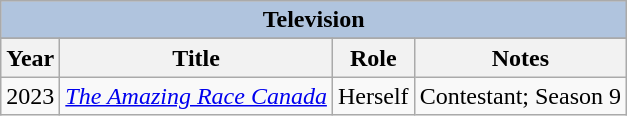<table class="wikitable">
<tr style="background:#ccc; text-align:center;">
<th colspan="4" style="background: LightSteelBlue;">Television</th>
</tr>
<tr style="background:#ccc; text-align:center;">
</tr>
<tr>
<th>Year</th>
<th>Title</th>
<th>Role</th>
<th class="unsortable">Notes</th>
</tr>
<tr>
<td>2023</td>
<td><em><a href='#'>The Amazing Race Canada</a></em></td>
<td>Herself</td>
<td>Contestant; Season 9</td>
</tr>
</table>
